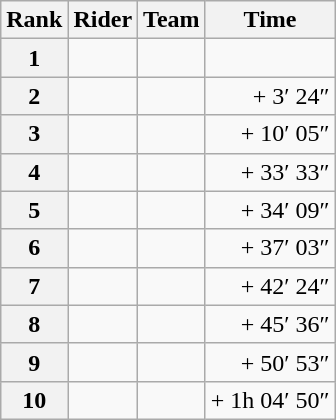<table class="wikitable">
<tr>
<th scope="col">Rank</th>
<th scope="col">Rider</th>
<th scope="col">Team</th>
<th scope="col">Time</th>
</tr>
<tr>
<th scope="row">1</th>
<td> </td>
<td></td>
<td style="text-align:right;"></td>
</tr>
<tr>
<th scope="row">2</th>
<td></td>
<td></td>
<td style="text-align:right;">+ 3′ 24″</td>
</tr>
<tr>
<th scope="row">3</th>
<td></td>
<td></td>
<td style="text-align:right;">+ 10′ 05″</td>
</tr>
<tr>
<th scope="row">4</th>
<td></td>
<td></td>
<td style="text-align:right;">+ 33′ 33″</td>
</tr>
<tr>
<th scope="row">5</th>
<td></td>
<td></td>
<td style="text-align:right;">+ 34′ 09″</td>
</tr>
<tr>
<th scope="row">6</th>
<td></td>
<td></td>
<td style="text-align:right;">+ 37′ 03″</td>
</tr>
<tr>
<th scope="row">7</th>
<td></td>
<td></td>
<td style="text-align:right;">+ 42′ 24″</td>
</tr>
<tr>
<th scope="row">8</th>
<td></td>
<td></td>
<td style="text-align:right;">+ 45′ 36″</td>
</tr>
<tr>
<th scope="row">9</th>
<td></td>
<td></td>
<td style="text-align:right;">+ 50′ 53″</td>
</tr>
<tr>
<th scope="row">10</th>
<td></td>
<td></td>
<td style="text-align:right;">+ 1h 04′ 50″</td>
</tr>
</table>
